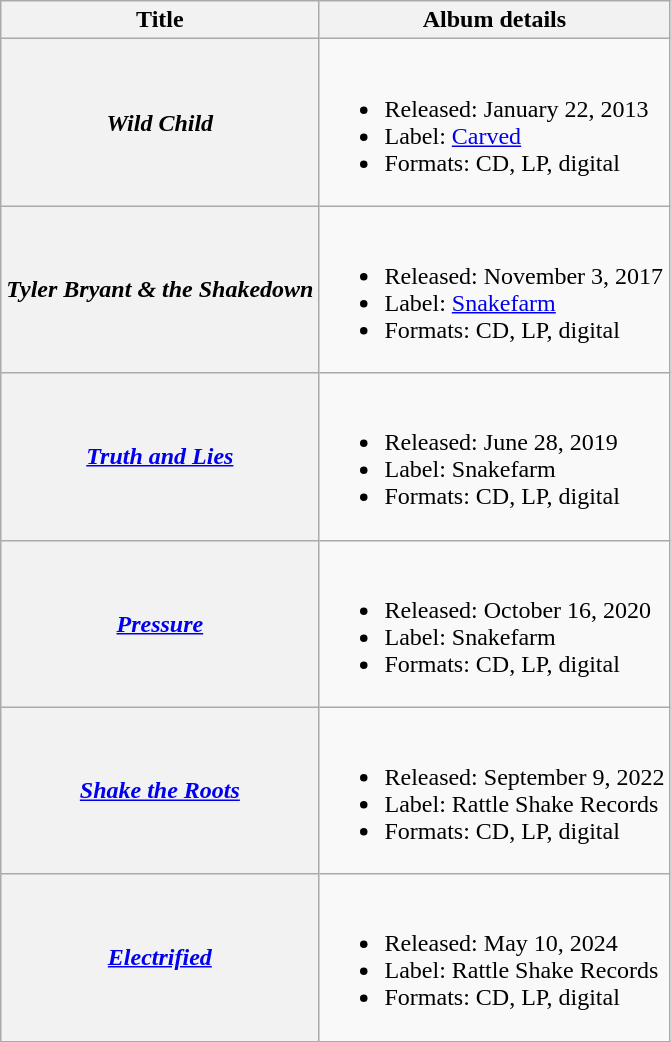<table class="wikitable">
<tr>
<th>Title</th>
<th>Album details</th>
</tr>
<tr>
<th><em>Wild Child</em></th>
<td><br><ul><li>Released: January 22, 2013</li><li>Label: <a href='#'>Carved</a></li><li>Formats: CD, LP, digital</li></ul></td>
</tr>
<tr>
<th><em>Tyler Bryant & the Shakedown</em></th>
<td><br><ul><li>Released: November 3, 2017</li><li>Label: <a href='#'>Snakefarm</a></li><li>Formats: CD, LP, digital</li></ul></td>
</tr>
<tr>
<th><em><a href='#'>Truth and Lies</a></em></th>
<td><br><ul><li>Released: June 28, 2019</li><li>Label: Snakefarm</li><li>Formats: CD, LP, digital</li></ul></td>
</tr>
<tr>
<th><a href='#'><em>Pressure</em></a></th>
<td><br><ul><li>Released: October 16, 2020</li><li>Label: Snakefarm</li><li>Formats: CD, LP, digital</li></ul></td>
</tr>
<tr>
<th><a href='#'><em>Shake the Roots</em></a></th>
<td><br><ul><li>Released: September 9, 2022</li><li>Label: Rattle Shake Records</li><li>Formats: CD, LP, digital</li></ul></td>
</tr>
<tr>
<th><a href='#'><em>Electrified</em></a></th>
<td><br><ul><li>Released: May 10, 2024</li><li>Label: Rattle Shake Records</li><li>Formats: CD, LP, digital</li></ul></td>
</tr>
</table>
